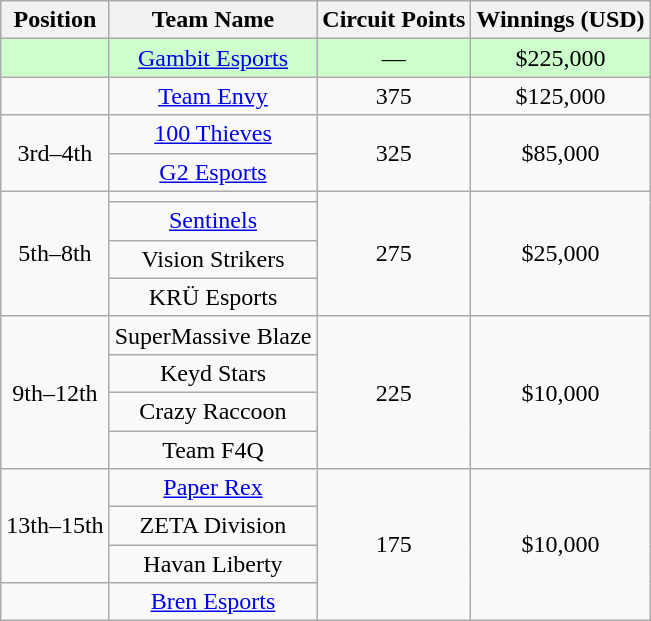<table class="wikitable" style="text-align: center;">
<tr>
<th>Position</th>
<th>Team Name</th>
<th>Circuit Points</th>
<th>Winnings (USD)</th>
</tr>
<tr bgcolor="#ccffcc">
<td></td>
<td><a href='#'>Gambit Esports</a></td>
<td>—</td>
<td>$225,000</td>
</tr>
<tr>
<td></td>
<td><a href='#'>Team Envy</a></td>
<td>375</td>
<td>$125,000</td>
</tr>
<tr>
<td rowspan=2>3rd–4th</td>
<td><a href='#'>100 Thieves</a></td>
<td rowspan=2>325</td>
<td rowspan=2>$85,000</td>
</tr>
<tr>
<td><a href='#'>G2 Esports</a></td>
</tr>
<tr>
<td rowspan=4>5th–8th</td>
<td></td>
<td rowspan=4>275</td>
<td rowspan=4>$25,000</td>
</tr>
<tr>
<td><a href='#'>Sentinels</a></td>
</tr>
<tr>
<td>Vision Strikers</td>
</tr>
<tr>
<td>KRÜ Esports</td>
</tr>
<tr>
<td rowspan=4>9th–12th</td>
<td>SuperMassive Blaze</td>
<td rowspan=4>225</td>
<td rowspan=4>$10,000</td>
</tr>
<tr>
<td>Keyd Stars</td>
</tr>
<tr>
<td>Crazy Raccoon</td>
</tr>
<tr>
<td>Team F4Q</td>
</tr>
<tr>
<td rowspan=3>13th–15th</td>
<td><a href='#'>Paper Rex</a></td>
<td rowspan=4>175</td>
<td rowspan=4>$10,000</td>
</tr>
<tr>
<td>ZETA Division</td>
</tr>
<tr>
<td>Havan Liberty</td>
</tr>
<tr>
<td></td>
<td><a href='#'>Bren Esports</a></td>
</tr>
</table>
